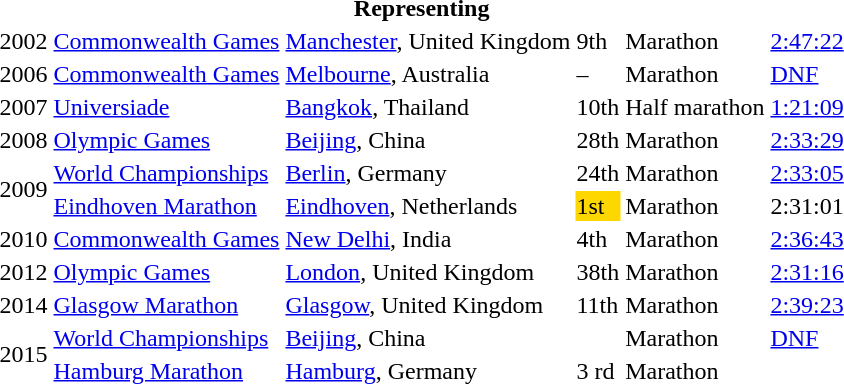<table>
<tr>
<th colspan="6">Representing </th>
</tr>
<tr>
<td>2002</td>
<td><a href='#'>Commonwealth Games</a></td>
<td><a href='#'>Manchester</a>, United Kingdom</td>
<td>9th</td>
<td>Marathon</td>
<td><a href='#'>2:47:22</a></td>
</tr>
<tr>
<td>2006</td>
<td><a href='#'>Commonwealth Games</a></td>
<td><a href='#'>Melbourne</a>, Australia</td>
<td>–</td>
<td>Marathon</td>
<td><a href='#'>DNF</a></td>
</tr>
<tr>
<td>2007</td>
<td><a href='#'>Universiade</a></td>
<td><a href='#'>Bangkok</a>, Thailand</td>
<td>10th</td>
<td>Half marathon</td>
<td><a href='#'>1:21:09</a></td>
</tr>
<tr>
<td>2008</td>
<td><a href='#'>Olympic Games</a></td>
<td><a href='#'>Beijing</a>, China</td>
<td>28th</td>
<td>Marathon</td>
<td><a href='#'>2:33:29</a></td>
</tr>
<tr>
<td rowspan=2>2009</td>
<td><a href='#'>World Championships</a></td>
<td><a href='#'>Berlin</a>, Germany</td>
<td>24th</td>
<td>Marathon</td>
<td><a href='#'>2:33:05</a></td>
</tr>
<tr>
<td><a href='#'>Eindhoven Marathon</a></td>
<td><a href='#'>Eindhoven</a>, Netherlands</td>
<td bgcolor="gold">1st</td>
<td>Marathon</td>
<td>2:31:01</td>
</tr>
<tr>
<td>2010</td>
<td><a href='#'>Commonwealth Games</a></td>
<td><a href='#'>New Delhi</a>, India</td>
<td>4th</td>
<td>Marathon</td>
<td><a href='#'>2:36:43</a></td>
</tr>
<tr>
<td>2012</td>
<td><a href='#'>Olympic Games</a></td>
<td><a href='#'>London</a>, United Kingdom</td>
<td>38th</td>
<td>Marathon</td>
<td><a href='#'>2:31:16</a></td>
</tr>
<tr>
<td>2014</td>
<td><a href='#'>Glasgow Marathon</a></td>
<td><a href='#'>Glasgow</a>, United Kingdom</td>
<td>11th</td>
<td>Marathon</td>
<td><a href='#'>2:39:23</a></td>
</tr>
<tr>
<td rowspan=2>2015</td>
<td><a href='#'>World Championships</a></td>
<td><a href='#'>Beijing</a>, China</td>
<td></td>
<td>Marathon</td>
<td><a href='#'>DNF</a></td>
</tr>
<tr>
<td><a href='#'>Hamburg Marathon</a></td>
<td><a href='#'>Hamburg</a>, Germany</td>
<td>3 rd</td>
<td>Marathon</td>
<td></td>
</tr>
<tr>
</tr>
</table>
